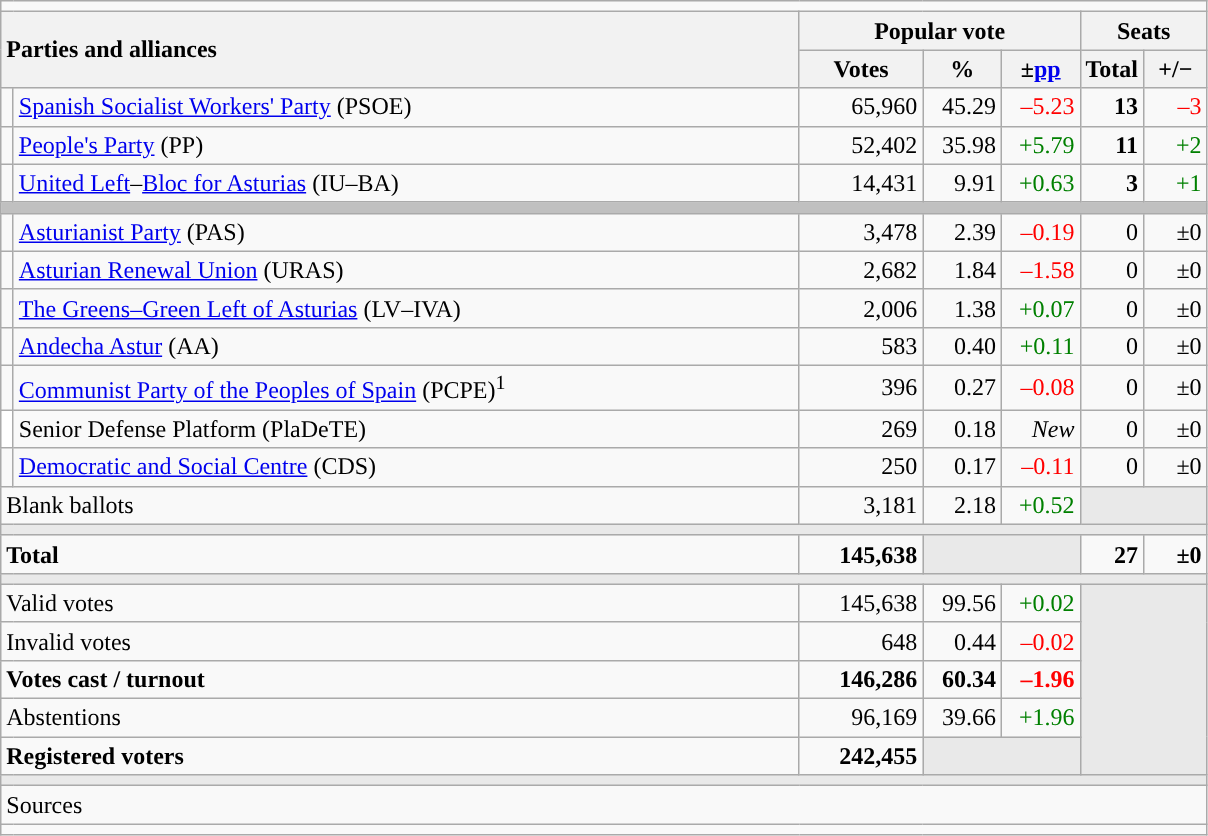<table class="wikitable" style="text-align:right;">
<tr>
<td colspan="7"></td>
</tr>
<tr>
<th style="text-align:left;" rowspan="2" colspan="2" width="525">Parties and alliances</th>
<th colspan="3">Popular vote</th>
<th colspan="2">Seats</th>
</tr>
<tr>
<th width="75">Votes</th>
<th width="45">%</th>
<th width="45">±<a href='#'>pp</a></th>
<th width="35">Total</th>
<th width="35">+/−</th>
</tr>
<tr>
<td width="1" style="color:inherit;background:"></td>
<td align="left"><a href='#'>Spanish Socialist Workers' Party</a> (PSOE)</td>
<td>65,960</td>
<td>45.29</td>
<td style="color:red;">–5.23</td>
<td><strong>13</strong></td>
<td style="color:red;">–3</td>
</tr>
<tr>
<td style="color:inherit;background:"></td>
<td align="left"><a href='#'>People's Party</a> (PP)</td>
<td>52,402</td>
<td>35.98</td>
<td style="color:green;">+5.79</td>
<td><strong>11</strong></td>
<td style="color:green;">+2</td>
</tr>
<tr>
<td style="color:inherit;background:"></td>
<td align="left"><a href='#'>United Left</a>–<a href='#'>Bloc for Asturias</a> (IU–BA)</td>
<td>14,431</td>
<td>9.91</td>
<td style="color:green;">+0.63</td>
<td><strong>3</strong></td>
<td style="color:green;">+1</td>
</tr>
<tr>
<td colspan="7" bgcolor="#C0C0C0"></td>
</tr>
<tr>
<td style="color:inherit;background:"></td>
<td align="left"><a href='#'>Asturianist Party</a> (PAS)</td>
<td>3,478</td>
<td>2.39</td>
<td style="color:red;">–0.19</td>
<td>0</td>
<td>±0</td>
</tr>
<tr>
<td style="color:inherit;background:"></td>
<td align="left"><a href='#'>Asturian Renewal Union</a> (URAS)</td>
<td>2,682</td>
<td>1.84</td>
<td style="color:red;">–1.58</td>
<td>0</td>
<td>±0</td>
</tr>
<tr>
<td style="color:inherit;background:"></td>
<td align="left"><a href='#'>The Greens–Green Left of Asturias</a> (LV–IVA)</td>
<td>2,006</td>
<td>1.38</td>
<td style="color:green;">+0.07</td>
<td>0</td>
<td>±0</td>
</tr>
<tr>
<td style="color:inherit;background:"></td>
<td align="left"><a href='#'>Andecha Astur</a> (AA)</td>
<td>583</td>
<td>0.40</td>
<td style="color:green;">+0.11</td>
<td>0</td>
<td>±0</td>
</tr>
<tr>
<td style="color:inherit;background:"></td>
<td align="left"><a href='#'>Communist Party of the Peoples of Spain</a> (PCPE)<sup>1</sup></td>
<td>396</td>
<td>0.27</td>
<td style="color:red;">–0.08</td>
<td>0</td>
<td>±0</td>
</tr>
<tr>
<td bgcolor="white"></td>
<td align="left">Senior Defense Platform (PlaDeTE)</td>
<td>269</td>
<td>0.18</td>
<td><em>New</em></td>
<td>0</td>
<td>±0</td>
</tr>
<tr>
<td style="color:inherit;background:"></td>
<td align="left"><a href='#'>Democratic and Social Centre</a> (CDS)</td>
<td>250</td>
<td>0.17</td>
<td style="color:red;">–0.11</td>
<td>0</td>
<td>±0</td>
</tr>
<tr>
<td align="left" colspan="2">Blank ballots</td>
<td>3,181</td>
<td>2.18</td>
<td style="color:green;">+0.52</td>
<td bgcolor="#E9E9E9" colspan="2"></td>
</tr>
<tr>
<td colspan="7" bgcolor="#E9E9E9"></td>
</tr>
<tr style="font-weight:bold;">
<td align="left" colspan="2">Total</td>
<td>145,638</td>
<td bgcolor="#E9E9E9" colspan="2"></td>
<td>27</td>
<td>±0</td>
</tr>
<tr>
<td colspan="7" bgcolor="#E9E9E9"></td>
</tr>
<tr>
<td align="left" colspan="2">Valid votes</td>
<td>145,638</td>
<td>99.56</td>
<td style="color:green;">+0.02</td>
<td bgcolor="#E9E9E9" colspan="2" rowspan="5"></td>
</tr>
<tr>
<td align="left" colspan="2">Invalid votes</td>
<td>648</td>
<td>0.44</td>
<td style="color:red;">–0.02</td>
</tr>
<tr style="font-weight:bold;">
<td align="left" colspan="2">Votes cast / turnout</td>
<td>146,286</td>
<td>60.34</td>
<td style="color:red;">–1.96</td>
</tr>
<tr>
<td align="left" colspan="2">Abstentions</td>
<td>96,169</td>
<td>39.66</td>
<td style="color:green;">+1.96</td>
</tr>
<tr style="font-weight:bold;">
<td align="left" colspan="2">Registered voters</td>
<td>242,455</td>
<td bgcolor="#E9E9E9" colspan="2"></td>
</tr>
<tr>
<td colspan="7" bgcolor="#E9E9E9"></td>
</tr>
<tr>
<td align="left" colspan="7">Sources</td>
</tr>
<tr>
<td colspan="7" style="text-align:left; max-width:790px;"></td>
</tr>
</table>
